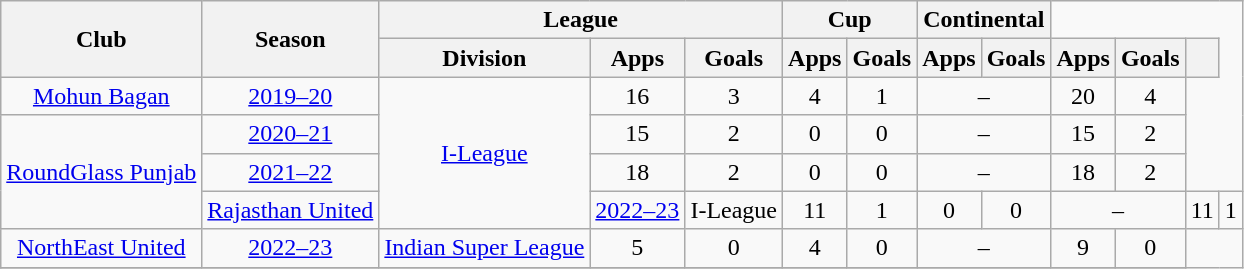<table class="wikitable" style="font-size; text-align:center;">
<tr>
<th rowspan="2">Club</th>
<th rowspan="2">Season</th>
<th colspan="3">League</th>
<th colspan="2">Cup</th>
<th colspan="2">Continental</th>
</tr>
<tr>
<th>Division</th>
<th>Apps</th>
<th>Goals</th>
<th>Apps</th>
<th>Goals</th>
<th>Apps</th>
<th>Goals</th>
<th>Apps</th>
<th>Goals</th>
<th></th>
</tr>
<tr>
<td rowspan="1"><a href='#'>Mohun Bagan</a></td>
<td><a href='#'>2019–20</a></td>
<td rowspan="4"><a href='#'>I-League</a></td>
<td>16</td>
<td>3</td>
<td>4</td>
<td>1</td>
<td colspan="2">–</td>
<td>20</td>
<td>4</td>
</tr>
<tr>
<td rowspan="3"><a href='#'>RoundGlass Punjab</a></td>
<td><a href='#'>2020–21</a></td>
<td>15</td>
<td>2</td>
<td>0</td>
<td>0</td>
<td colspan="2">–</td>
<td>15</td>
<td>2</td>
</tr>
<tr>
<td><a href='#'>2021–22</a></td>
<td>18</td>
<td>2</td>
<td>0</td>
<td>0</td>
<td colspan="2">–</td>
<td>18</td>
<td>2</td>
</tr>
<tr>
<td rowspan="1"><a href='#'>Rajasthan United</a></td>
<td><a href='#'>2022–23</a></td>
<td rowspan="1">I-League</td>
<td>11</td>
<td>1</td>
<td>0</td>
<td>0</td>
<td colspan="2">–</td>
<td>11</td>
<td>1</td>
</tr>
<tr>
<td rowspan="1"><a href='#'>NorthEast United</a></td>
<td><a href='#'>2022–23</a></td>
<td rowspan="1"><a href='#'>Indian Super League</a></td>
<td>5</td>
<td>0</td>
<td>4</td>
<td>0</td>
<td colspan="2">–</td>
<td>9</td>
<td>0</td>
</tr>
<tr>
</tr>
</table>
